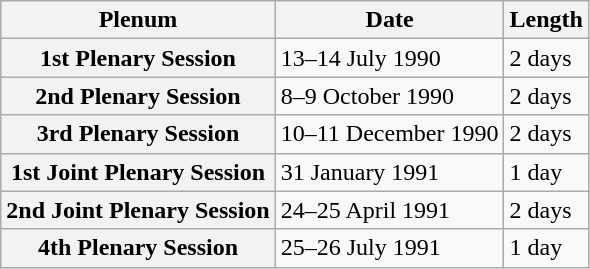<table class="wikitable sortable plainrowheaders">
<tr>
<th scope="col">Plenum</th>
<th scope="col">Date</th>
<th scope="col">Length</th>
</tr>
<tr>
<th scope="row">1st Plenary Session</th>
<td data-sort-value="1">13–14 July 1990</td>
<td>2 days</td>
</tr>
<tr>
<th scope="row">2nd Plenary Session</th>
<td data-sort-value="2">8–9 October 1990</td>
<td>2 days</td>
</tr>
<tr>
<th scope="row">3rd Plenary Session</th>
<td data-sort-value="3">10–11 December 1990</td>
<td>2 days</td>
</tr>
<tr>
<th scope="row">1st Joint Plenary Session</th>
<td data-sort-value="4">31 January 1991</td>
<td>1 day</td>
</tr>
<tr>
<th scope="row">2nd Joint Plenary Session</th>
<td data-sort-value="5">24–25 April 1991</td>
<td>2 days</td>
</tr>
<tr>
<th scope="row">4th Plenary Session</th>
<td data-sort-value="6">25–26 July 1991</td>
<td>1 day</td>
</tr>
</table>
